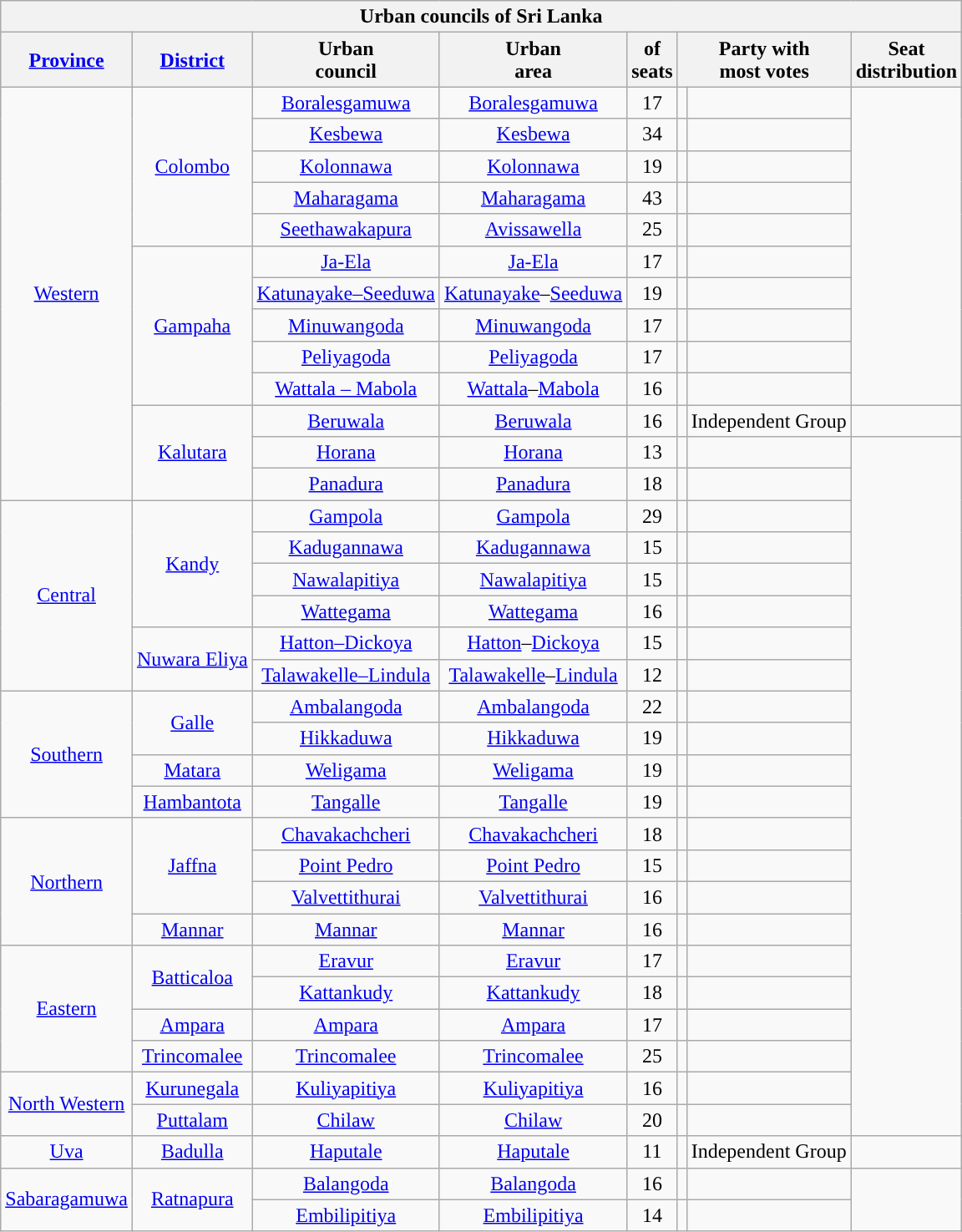<table class="wikitable sortable sticky-header-multi mw-collapsible mw-collapsed" style="font-size:100%; text-align:center">
<tr>
<th colspan=8>Urban councils of Sri Lanka</th>
</tr>
<tr>
<th><a href='#'>Province</a></th>
<th><a href='#'>District</a></th>
<th>Urban<br>council</th>
<th>Urban<br>area</th>
<th> of<br>seats</th>
<th colspan=2>Party with<br>most votes</th>
<th class="unsortable">Seat<br>distribution</th>
</tr>
<tr>
<td rowspan=13><a href='#'>Western</a></td>
<td rowspan=5><a href='#'>Colombo</a></td>
<td><a href='#'>Boralesgamuwa</a></td>
<td><a href='#'>Boralesgamuwa</a></td>
<td>17</td>
<td></td>
<td></td>
</tr>
<tr>
<td><a href='#'>Kesbewa</a></td>
<td><a href='#'>Kesbewa</a></td>
<td>34</td>
<td></td>
<td></td>
</tr>
<tr>
<td><a href='#'>Kolonnawa</a></td>
<td><a href='#'>Kolonnawa</a></td>
<td>19</td>
<td></td>
<td></td>
</tr>
<tr>
<td><a href='#'>Maharagama</a></td>
<td><a href='#'>Maharagama</a></td>
<td>43</td>
<td></td>
<td></td>
</tr>
<tr>
<td><a href='#'>Seethawakapura</a></td>
<td><a href='#'>Avissawella</a></td>
<td>25</td>
<td></td>
<td></td>
</tr>
<tr>
<td rowspan=5><a href='#'>Gampaha</a></td>
<td><a href='#'>Ja-Ela</a></td>
<td><a href='#'>Ja-Ela</a></td>
<td>17</td>
<td></td>
<td></td>
</tr>
<tr>
<td><a href='#'>Katunayake–Seeduwa</a></td>
<td><a href='#'>Katunayake</a>–<a href='#'>Seeduwa</a></td>
<td>19</td>
<td></td>
<td></td>
</tr>
<tr>
<td><a href='#'>Minuwangoda</a></td>
<td><a href='#'>Minuwangoda</a></td>
<td>17</td>
<td></td>
<td></td>
</tr>
<tr>
<td><a href='#'>Peliyagoda</a></td>
<td><a href='#'>Peliyagoda</a></td>
<td>17</td>
<td></td>
<td></td>
</tr>
<tr>
<td><a href='#'>Wattala – Mabola</a></td>
<td><a href='#'>Wattala</a>–<a href='#'>Mabola</a></td>
<td>16</td>
<td></td>
<td></td>
</tr>
<tr>
<td rowspan=3><a href='#'>Kalutara</a></td>
<td><a href='#'>Beruwala</a></td>
<td><a href='#'>Beruwala</a></td>
<td>16</td>
<td style="background:"></td>
<td align=left>Independent Group</td>
<td></td>
</tr>
<tr>
<td><a href='#'>Horana</a></td>
<td><a href='#'>Horana</a></td>
<td>13</td>
<td></td>
<td></td>
</tr>
<tr>
<td><a href='#'>Panadura</a></td>
<td><a href='#'>Panadura</a></td>
<td>18</td>
<td></td>
<td></td>
</tr>
<tr>
<td rowspan=6><a href='#'>Central</a></td>
<td rowspan=4><a href='#'>Kandy</a></td>
<td><a href='#'>Gampola</a></td>
<td><a href='#'>Gampola</a></td>
<td>29</td>
<td></td>
<td></td>
</tr>
<tr>
<td><a href='#'>Kadugannawa</a></td>
<td><a href='#'>Kadugannawa</a></td>
<td>15</td>
<td></td>
<td></td>
</tr>
<tr>
<td><a href='#'>Nawalapitiya</a></td>
<td><a href='#'>Nawalapitiya</a></td>
<td>15</td>
<td></td>
<td></td>
</tr>
<tr>
<td><a href='#'>Wattegama</a></td>
<td><a href='#'>Wattegama</a></td>
<td>16</td>
<td></td>
<td></td>
</tr>
<tr>
<td rowspan=2><a href='#'>Nuwara Eliya</a></td>
<td><a href='#'>Hatton–Dickoya</a></td>
<td><a href='#'>Hatton</a>–<a href='#'>Dickoya</a></td>
<td>15</td>
<td></td>
<td></td>
</tr>
<tr>
<td><a href='#'>Talawakelle–Lindula</a></td>
<td><a href='#'>Talawakelle</a>–<a href='#'>Lindula</a></td>
<td>12</td>
<td></td>
<td></td>
</tr>
<tr>
<td rowspan=4><a href='#'>Southern</a></td>
<td rowspan=2><a href='#'>Galle</a></td>
<td><a href='#'>Ambalangoda</a></td>
<td><a href='#'>Ambalangoda</a></td>
<td>22</td>
<td></td>
<td></td>
</tr>
<tr>
<td><a href='#'>Hikkaduwa</a></td>
<td><a href='#'>Hikkaduwa</a></td>
<td>19</td>
<td></td>
<td></td>
</tr>
<tr>
<td><a href='#'>Matara</a></td>
<td><a href='#'>Weligama</a></td>
<td><a href='#'>Weligama</a></td>
<td>19</td>
<td></td>
<td></td>
</tr>
<tr>
<td><a href='#'>Hambantota</a></td>
<td><a href='#'>Tangalle</a></td>
<td><a href='#'>Tangalle</a></td>
<td>19</td>
<td></td>
<td></td>
</tr>
<tr>
<td rowspan=4><a href='#'>Northern</a></td>
<td rowspan=3><a href='#'>Jaffna</a></td>
<td><a href='#'>Chavakachcheri</a></td>
<td><a href='#'>Chavakachcheri </a></td>
<td>18</td>
<td></td>
<td></td>
</tr>
<tr>
<td><a href='#'>Point Pedro</a></td>
<td><a href='#'>Point Pedro</a></td>
<td>15</td>
<td></td>
<td></td>
</tr>
<tr>
<td><a href='#'>Valvettithurai</a></td>
<td><a href='#'>Valvettithurai</a></td>
<td>16</td>
<td></td>
<td></td>
</tr>
<tr>
<td><a href='#'>Mannar</a></td>
<td><a href='#'>Mannar</a></td>
<td><a href='#'>Mannar</a></td>
<td>16</td>
<td></td>
<td></td>
</tr>
<tr>
<td rowspan=4><a href='#'>Eastern</a></td>
<td rowspan=2><a href='#'>Batticaloa</a></td>
<td><a href='#'>Eravur</a></td>
<td><a href='#'>Eravur</a></td>
<td>17</td>
<td></td>
<td></td>
</tr>
<tr>
<td><a href='#'>Kattankudy</a></td>
<td><a href='#'>Kattankudy</a></td>
<td>18</td>
<td></td>
<td></td>
</tr>
<tr>
<td><a href='#'>Ampara</a></td>
<td><a href='#'>Ampara</a></td>
<td><a href='#'>Ampara</a></td>
<td>17</td>
<td></td>
<td></td>
</tr>
<tr>
<td><a href='#'>Trincomalee</a></td>
<td><a href='#'>Trincomalee</a></td>
<td><a href='#'>Trincomalee</a></td>
<td>25</td>
<td></td>
<td></td>
</tr>
<tr>
<td rowspan=2><a href='#'>North Western</a></td>
<td><a href='#'>Kurunegala</a></td>
<td><a href='#'>Kuliyapitiya</a></td>
<td><a href='#'>Kuliyapitiya</a></td>
<td>16</td>
<td></td>
<td></td>
</tr>
<tr>
<td><a href='#'>Puttalam</a></td>
<td><a href='#'>Chilaw</a></td>
<td><a href='#'>Chilaw</a></td>
<td>20</td>
<td></td>
<td></td>
</tr>
<tr>
<td><a href='#'>Uva</a></td>
<td><a href='#'>Badulla</a></td>
<td><a href='#'>Haputale</a></td>
<td><a href='#'>Haputale</a></td>
<td>11</td>
<td style="background:"></td>
<td align=left>Independent Group</td>
<td></td>
</tr>
<tr>
<td rowspan=2><a href='#'>Sabaragamuwa</a></td>
<td rowspan=2><a href='#'>Ratnapura</a></td>
<td><a href='#'>Balangoda</a></td>
<td><a href='#'>Balangoda</a></td>
<td>16</td>
<td></td>
<td></td>
</tr>
<tr>
<td><a href='#'>Embilipitiya</a></td>
<td><a href='#'>Embilipitiya</a></td>
<td>14</td>
<td></td>
<td></td>
</tr>
</table>
